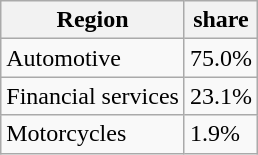<table class="wikitable floatright">
<tr>
<th>Region</th>
<th>share</th>
</tr>
<tr>
<td>Automotive</td>
<td>75.0%</td>
</tr>
<tr>
<td>Financial services</td>
<td>23.1%</td>
</tr>
<tr>
<td>Motorcycles</td>
<td>1.9%</td>
</tr>
</table>
